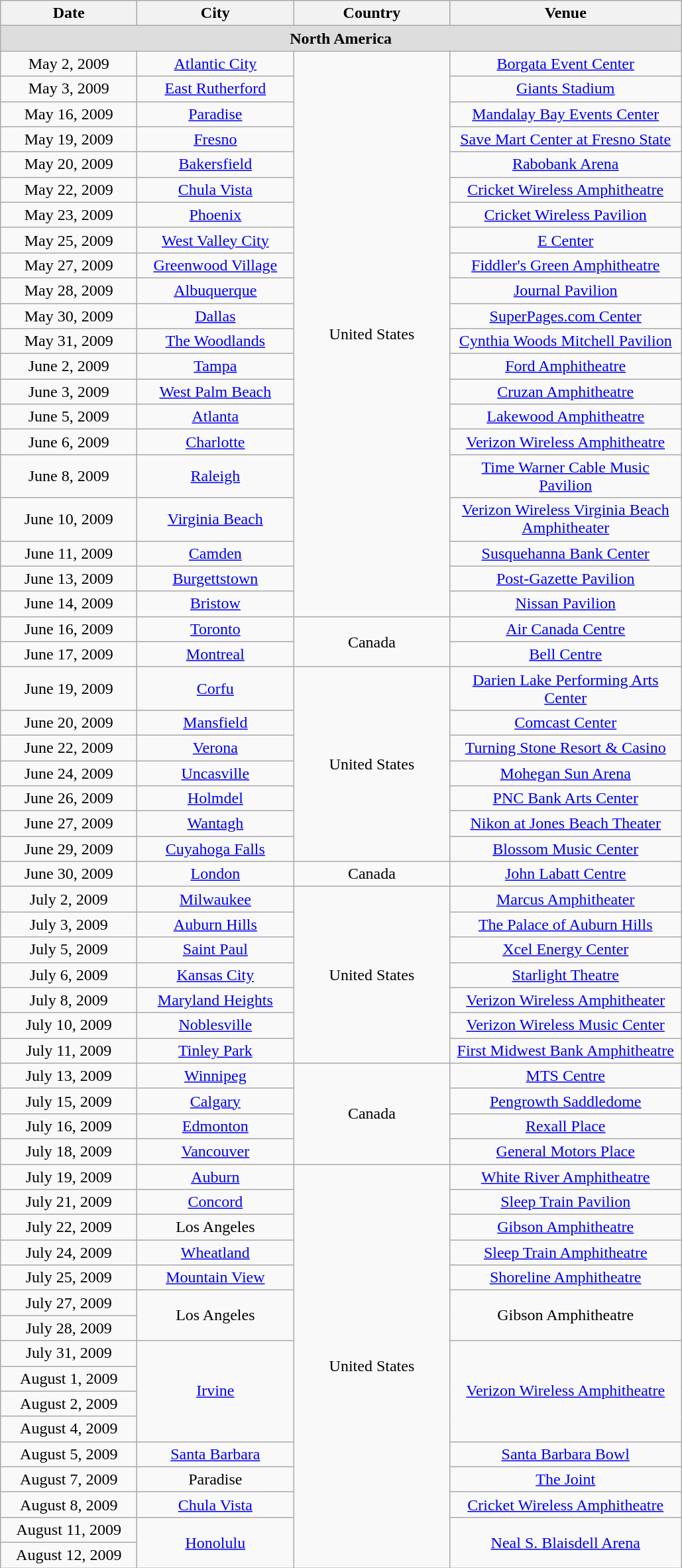<table class="wikitable" style="text-align:center">
<tr>
<th width="130">Date</th>
<th width="150">City</th>
<th width="150">Country</th>
<th width="225">Venue</th>
</tr>
<tr bgcolor="#DDDDDD">
<td colspan="4"><strong>North America</strong> </td>
</tr>
<tr>
<td>May 2, 2009</td>
<td><a href='#'>Atlantic City</a></td>
<td rowspan="21">United States</td>
<td><a href='#'>Borgata Event Center</a></td>
</tr>
<tr>
<td>May 3, 2009</td>
<td><a href='#'>East Rutherford</a></td>
<td><a href='#'>Giants Stadium</a> </td>
</tr>
<tr>
<td>May 16, 2009</td>
<td><a href='#'>Paradise</a></td>
<td><a href='#'>Mandalay Bay Events Center</a> </td>
</tr>
<tr>
<td>May 19, 2009</td>
<td><a href='#'>Fresno</a></td>
<td><a href='#'>Save Mart Center at Fresno State</a></td>
</tr>
<tr>
<td>May 20, 2009</td>
<td><a href='#'>Bakersfield</a></td>
<td><a href='#'>Rabobank Arena</a></td>
</tr>
<tr>
<td>May 22, 2009</td>
<td><a href='#'>Chula Vista</a></td>
<td><a href='#'>Cricket Wireless Amphitheatre</a></td>
</tr>
<tr>
<td>May 23, 2009</td>
<td><a href='#'>Phoenix</a></td>
<td><a href='#'>Cricket Wireless Pavilion</a></td>
</tr>
<tr>
<td>May 25, 2009</td>
<td><a href='#'>West Valley City</a></td>
<td><a href='#'>E Center</a></td>
</tr>
<tr>
<td>May 27, 2009</td>
<td><a href='#'>Greenwood Village</a></td>
<td><a href='#'>Fiddler's Green Amphitheatre</a></td>
</tr>
<tr>
<td>May 28, 2009</td>
<td><a href='#'>Albuquerque</a></td>
<td><a href='#'>Journal Pavilion</a></td>
</tr>
<tr>
<td>May 30, 2009</td>
<td><a href='#'>Dallas</a></td>
<td><a href='#'>SuperPages.com Center</a></td>
</tr>
<tr>
<td>May 31, 2009</td>
<td><a href='#'>The Woodlands</a></td>
<td><a href='#'>Cynthia Woods Mitchell Pavilion</a></td>
</tr>
<tr>
<td>June 2, 2009</td>
<td><a href='#'>Tampa</a></td>
<td><a href='#'>Ford Amphitheatre</a></td>
</tr>
<tr>
<td>June 3, 2009</td>
<td><a href='#'>West Palm Beach</a></td>
<td><a href='#'>Cruzan Amphitheatre</a></td>
</tr>
<tr>
<td>June 5, 2009</td>
<td><a href='#'>Atlanta</a></td>
<td><a href='#'>Lakewood Amphitheatre</a></td>
</tr>
<tr>
<td>June 6, 2009</td>
<td><a href='#'>Charlotte</a></td>
<td><a href='#'>Verizon Wireless Amphitheatre</a></td>
</tr>
<tr>
<td>June 8, 2009</td>
<td><a href='#'>Raleigh</a></td>
<td><a href='#'>Time Warner Cable Music Pavilion</a></td>
</tr>
<tr>
<td>June 10, 2009</td>
<td><a href='#'>Virginia Beach</a></td>
<td><a href='#'>Verizon Wireless Virginia Beach Amphitheater</a></td>
</tr>
<tr>
<td>June 11, 2009</td>
<td><a href='#'>Camden</a></td>
<td><a href='#'>Susquehanna Bank Center</a></td>
</tr>
<tr>
<td>June 13, 2009</td>
<td><a href='#'>Burgettstown</a></td>
<td><a href='#'>Post-Gazette Pavilion</a></td>
</tr>
<tr>
<td>June 14, 2009</td>
<td><a href='#'>Bristow</a></td>
<td><a href='#'>Nissan Pavilion</a></td>
</tr>
<tr>
<td>June 16, 2009</td>
<td><a href='#'>Toronto</a></td>
<td rowspan="2">Canada</td>
<td><a href='#'>Air Canada Centre</a></td>
</tr>
<tr>
<td>June 17, 2009</td>
<td><a href='#'>Montreal</a></td>
<td><a href='#'>Bell Centre</a></td>
</tr>
<tr>
<td>June 19, 2009</td>
<td><a href='#'>Corfu</a></td>
<td rowspan="7">United States</td>
<td><a href='#'>Darien Lake Performing Arts Center</a></td>
</tr>
<tr>
<td>June 20, 2009</td>
<td><a href='#'>Mansfield</a></td>
<td><a href='#'>Comcast Center</a></td>
</tr>
<tr>
<td>June 22, 2009</td>
<td><a href='#'>Verona</a></td>
<td><a href='#'>Turning Stone Resort & Casino</a></td>
</tr>
<tr>
<td>June 24, 2009</td>
<td><a href='#'>Uncasville</a></td>
<td><a href='#'>Mohegan Sun Arena</a></td>
</tr>
<tr>
<td>June 26, 2009</td>
<td><a href='#'>Holmdel</a></td>
<td><a href='#'>PNC Bank Arts Center</a></td>
</tr>
<tr>
<td>June 27, 2009</td>
<td><a href='#'>Wantagh</a></td>
<td><a href='#'>Nikon at Jones Beach Theater</a></td>
</tr>
<tr>
<td>June 29, 2009</td>
<td><a href='#'>Cuyahoga Falls</a></td>
<td><a href='#'>Blossom Music Center</a></td>
</tr>
<tr>
<td>June 30, 2009</td>
<td><a href='#'>London</a></td>
<td>Canada</td>
<td><a href='#'>John Labatt Centre</a></td>
</tr>
<tr>
<td>July 2, 2009</td>
<td><a href='#'>Milwaukee</a></td>
<td rowspan="7">United States</td>
<td><a href='#'>Marcus Amphitheater</a> </td>
</tr>
<tr>
<td>July 3, 2009</td>
<td><a href='#'>Auburn Hills</a></td>
<td><a href='#'>The Palace of Auburn Hills</a></td>
</tr>
<tr>
<td>July 5, 2009</td>
<td><a href='#'>Saint Paul</a></td>
<td><a href='#'>Xcel Energy Center</a></td>
</tr>
<tr>
<td>July 6, 2009</td>
<td><a href='#'>Kansas City</a></td>
<td><a href='#'>Starlight Theatre</a></td>
</tr>
<tr>
<td>July 8, 2009</td>
<td><a href='#'>Maryland Heights</a></td>
<td><a href='#'>Verizon Wireless Amphitheater</a></td>
</tr>
<tr>
<td>July 10, 2009</td>
<td><a href='#'>Noblesville</a></td>
<td><a href='#'>Verizon Wireless Music Center</a></td>
</tr>
<tr>
<td>July 11, 2009</td>
<td><a href='#'>Tinley Park</a></td>
<td><a href='#'>First Midwest Bank Amphitheatre</a></td>
</tr>
<tr>
<td>July 13, 2009</td>
<td><a href='#'>Winnipeg</a></td>
<td rowspan="4">Canada</td>
<td><a href='#'>MTS Centre</a></td>
</tr>
<tr>
<td>July 15, 2009</td>
<td><a href='#'>Calgary</a></td>
<td><a href='#'>Pengrowth Saddledome</a></td>
</tr>
<tr>
<td>July 16, 2009</td>
<td><a href='#'>Edmonton</a></td>
<td><a href='#'>Rexall Place</a></td>
</tr>
<tr>
<td>July 18, 2009</td>
<td><a href='#'>Vancouver</a></td>
<td><a href='#'>General Motors Place</a></td>
</tr>
<tr>
<td>July 19, 2009</td>
<td><a href='#'>Auburn</a></td>
<td rowspan="16">United States</td>
<td><a href='#'>White River Amphitheatre</a></td>
</tr>
<tr>
<td>July 21, 2009</td>
<td><a href='#'>Concord</a></td>
<td><a href='#'>Sleep Train Pavilion</a></td>
</tr>
<tr>
<td>July 22, 2009</td>
<td>Los Angeles</td>
<td><a href='#'>Gibson Amphitheatre</a></td>
</tr>
<tr>
<td>July 24, 2009</td>
<td><a href='#'>Wheatland</a></td>
<td><a href='#'>Sleep Train Amphitheatre</a></td>
</tr>
<tr>
<td>July 25, 2009</td>
<td><a href='#'>Mountain View</a></td>
<td><a href='#'>Shoreline Amphitheatre</a></td>
</tr>
<tr>
<td>July 27, 2009</td>
<td rowspan="2">Los Angeles</td>
<td rowspan="2">Gibson Amphitheatre</td>
</tr>
<tr>
<td>July 28, 2009</td>
</tr>
<tr>
<td>July 31, 2009</td>
<td rowspan="4"><a href='#'>Irvine</a></td>
<td rowspan="4"><a href='#'>Verizon Wireless Amphitheatre</a></td>
</tr>
<tr>
<td>August 1, 2009</td>
</tr>
<tr>
<td>August 2, 2009</td>
</tr>
<tr>
<td>August 4, 2009</td>
</tr>
<tr>
<td>August 5, 2009</td>
<td><a href='#'>Santa Barbara</a></td>
<td><a href='#'>Santa Barbara Bowl</a></td>
</tr>
<tr>
<td>August 7, 2009</td>
<td>Paradise</td>
<td><a href='#'>The Joint</a></td>
</tr>
<tr>
<td>August 8, 2009</td>
<td><a href='#'>Chula Vista</a></td>
<td><a href='#'>Cricket Wireless Amphitheatre</a></td>
</tr>
<tr>
<td>August 11, 2009</td>
<td rowspan="2"><a href='#'>Honolulu</a></td>
<td rowspan="2"><a href='#'>Neal S. Blaisdell Arena</a></td>
</tr>
<tr>
<td>August 12, 2009</td>
</tr>
</table>
